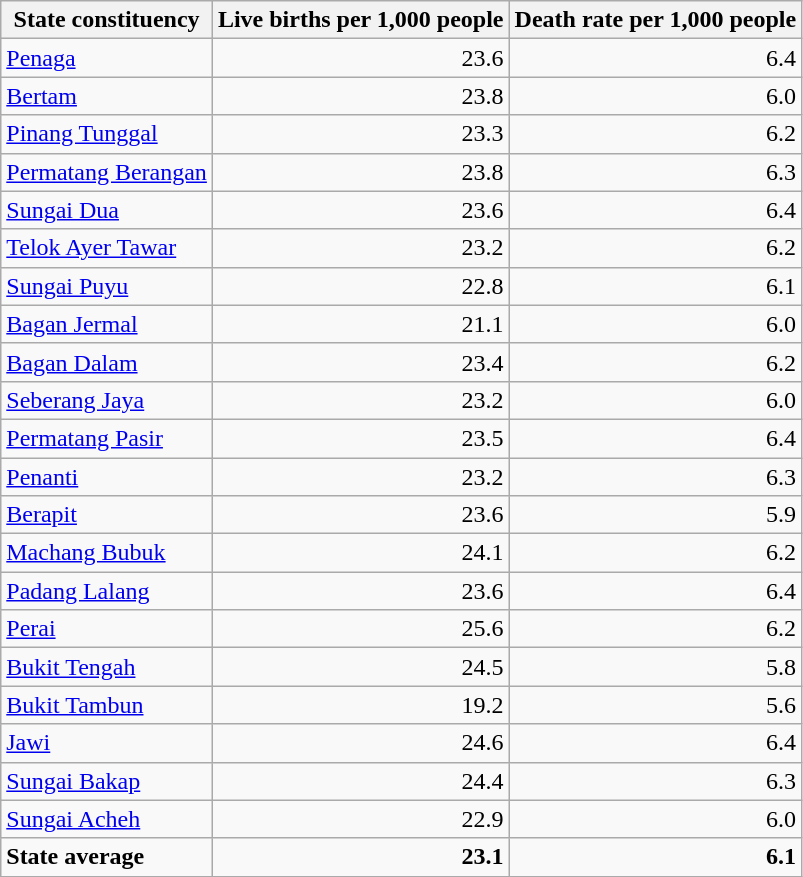<table class="wikitable sortable mw-collapsible">
<tr>
<th>State constituency</th>
<th>Live births per 1,000 people</th>
<th>Death rate per 1,000 people</th>
</tr>
<tr>
<td><a href='#'>Penaga</a></td>
<td align="right">23.6</td>
<td align="right">6.4</td>
</tr>
<tr>
<td><a href='#'>Bertam</a></td>
<td align="right">23.8</td>
<td align="right">6.0</td>
</tr>
<tr>
<td><a href='#'>Pinang Tunggal</a></td>
<td align="right">23.3</td>
<td align="right">6.2</td>
</tr>
<tr>
<td><a href='#'>Permatang Berangan</a></td>
<td align="right">23.8</td>
<td align="right">6.3</td>
</tr>
<tr>
<td><a href='#'>Sungai Dua</a></td>
<td align="right">23.6</td>
<td align="right">6.4</td>
</tr>
<tr>
<td><a href='#'>Telok Ayer Tawar</a></td>
<td align="right">23.2</td>
<td align="right">6.2</td>
</tr>
<tr>
<td><a href='#'>Sungai Puyu</a></td>
<td align="right">22.8</td>
<td align="right">6.1</td>
</tr>
<tr>
<td><a href='#'>Bagan Jermal</a></td>
<td align="right">21.1</td>
<td align="right">6.0</td>
</tr>
<tr>
<td><a href='#'>Bagan Dalam</a></td>
<td align="right">23.4</td>
<td align="right">6.2</td>
</tr>
<tr>
<td><a href='#'>Seberang Jaya</a></td>
<td align="right">23.2</td>
<td align="right">6.0</td>
</tr>
<tr>
<td><a href='#'>Permatang Pasir</a></td>
<td align="right">23.5</td>
<td align="right">6.4</td>
</tr>
<tr>
<td><a href='#'>Penanti</a></td>
<td align="right">23.2</td>
<td align="right">6.3</td>
</tr>
<tr>
<td><a href='#'>Berapit</a></td>
<td align="right">23.6</td>
<td align="right">5.9</td>
</tr>
<tr>
<td><a href='#'>Machang Bubuk</a></td>
<td align="right">24.1</td>
<td align="right">6.2</td>
</tr>
<tr>
<td><a href='#'>Padang Lalang</a></td>
<td align="right">23.6</td>
<td align="right">6.4</td>
</tr>
<tr>
<td><a href='#'>Perai</a></td>
<td align="right">25.6</td>
<td align="right">6.2</td>
</tr>
<tr>
<td><a href='#'>Bukit Tengah</a></td>
<td align="right">24.5</td>
<td align="right">5.8</td>
</tr>
<tr>
<td><a href='#'>Bukit Tambun</a></td>
<td align="right">19.2</td>
<td align="right">5.6</td>
</tr>
<tr>
<td><a href='#'>Jawi</a></td>
<td align="right">24.6</td>
<td align="right">6.4</td>
</tr>
<tr>
<td><a href='#'>Sungai Bakap</a></td>
<td align="right">24.4</td>
<td align="right">6.3</td>
</tr>
<tr>
<td><a href='#'>Sungai Acheh</a></td>
<td align="right">22.9</td>
<td align="right">6.0</td>
</tr>
<tr>
<td><strong>State average</strong></td>
<td align="right"><strong>23.1</strong></td>
<td align="right"><strong>6.1</strong></td>
</tr>
</table>
